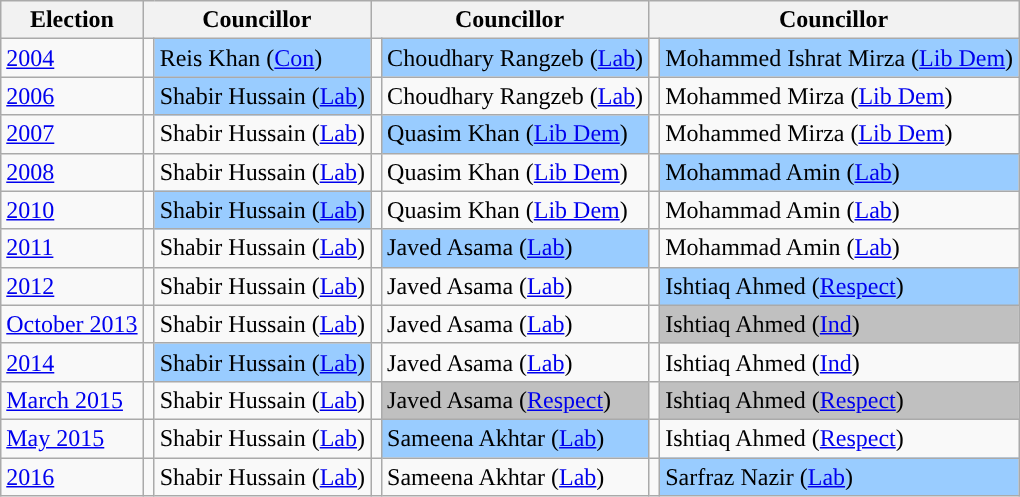<table class="wikitable">
<tr>
<th>Election</th>
<th colspan="2">Councillor</th>
<th colspan="2">Councillor</th>
<th colspan="2">Councillor</th>
</tr>
<tr>
<td><a href='#'>2004</a></td>
<td style="background-color: "></td>
<td bgcolor="#99CCFF">Reis Khan (<a href='#'>Con</a>)</td>
<td style="background-color: "></td>
<td bgcolor="#99CCFF">Choudhary Rangzeb (<a href='#'>Lab</a>)</td>
<td style="background-color: "></td>
<td bgcolor="#99CCFF">Mohammed Ishrat Mirza (<a href='#'>Lib Dem</a>)</td>
</tr>
<tr>
<td><a href='#'>2006</a></td>
<td style="background-color: "></td>
<td bgcolor="#99CCFF">Shabir Hussain (<a href='#'>Lab</a>)</td>
<td style="background-color: "></td>
<td>Choudhary Rangzeb (<a href='#'>Lab</a>)</td>
<td style="background-color: "></td>
<td>Mohammed Mirza (<a href='#'>Lib Dem</a>)</td>
</tr>
<tr>
<td><a href='#'>2007</a></td>
<td style="background-color: "></td>
<td>Shabir Hussain (<a href='#'>Lab</a>)</td>
<td style="background-color: "></td>
<td bgcolor="#99CCFF">Quasim Khan (<a href='#'>Lib Dem</a>)</td>
<td style="background-color: "></td>
<td>Mohammed Mirza (<a href='#'>Lib Dem</a>)</td>
</tr>
<tr>
<td><a href='#'>2008</a></td>
<td style="background-color: "></td>
<td>Shabir Hussain (<a href='#'>Lab</a>)</td>
<td style="background-color: "></td>
<td>Quasim Khan (<a href='#'>Lib Dem</a>)</td>
<td style="background-color: "></td>
<td bgcolor="#99CCFF">Mohammad Amin (<a href='#'>Lab</a>)</td>
</tr>
<tr>
<td><a href='#'>2010</a></td>
<td style="background-color: "></td>
<td bgcolor="#99CCFF">Shabir Hussain (<a href='#'>Lab</a>)</td>
<td style="background-color: "></td>
<td>Quasim Khan (<a href='#'>Lib Dem</a>)</td>
<td style="background-color: "></td>
<td>Mohammad Amin (<a href='#'>Lab</a>)</td>
</tr>
<tr>
<td><a href='#'>2011</a></td>
<td style="background-color: "></td>
<td>Shabir Hussain (<a href='#'>Lab</a>)</td>
<td style="background-color: "></td>
<td bgcolor="#99CCFF">Javed Asama (<a href='#'>Lab</a>)</td>
<td style="background-color: "></td>
<td>Mohammad Amin (<a href='#'>Lab</a>)</td>
</tr>
<tr>
<td><a href='#'>2012</a></td>
<td style="background-color: "></td>
<td>Shabir Hussain (<a href='#'>Lab</a>)</td>
<td style="background-color: "></td>
<td>Javed Asama (<a href='#'>Lab</a>)</td>
<td style="background-color: "></td>
<td bgcolor="#99CCFF">Ishtiaq Ahmed (<a href='#'>Respect</a>)</td>
</tr>
<tr>
<td><a href='#'>October 2013</a></td>
<td style="background-color: "></td>
<td>Shabir Hussain (<a href='#'>Lab</a>)</td>
<td style="background-color: "></td>
<td>Javed Asama (<a href='#'>Lab</a>)</td>
<td style="background-color: "></td>
<td bgcolor="#C0C0C0">Ishtiaq Ahmed (<a href='#'>Ind</a>)</td>
</tr>
<tr>
<td><a href='#'>2014</a></td>
<td style="background-color: "></td>
<td bgcolor="#99CCFF">Shabir Hussain (<a href='#'>Lab</a>)</td>
<td style="background-color: "></td>
<td>Javed Asama (<a href='#'>Lab</a>)</td>
<td style="background-color: "></td>
<td>Ishtiaq Ahmed (<a href='#'>Ind</a>)</td>
</tr>
<tr>
<td><a href='#'>March 2015</a></td>
<td style="background-color: "></td>
<td>Shabir Hussain (<a href='#'>Lab</a>)</td>
<td style="background-color: "></td>
<td bgcolor="#C0C0C0">Javed Asama (<a href='#'>Respect</a>)</td>
<td style="background-color: "></td>
<td bgcolor="#C0C0C0">Ishtiaq Ahmed (<a href='#'>Respect</a>)</td>
</tr>
<tr>
<td><a href='#'>May 2015</a></td>
<td style="background-color: "></td>
<td>Shabir Hussain (<a href='#'>Lab</a>)</td>
<td style="background-color: "></td>
<td bgcolor="#99CCFF">Sameena Akhtar (<a href='#'>Lab</a>)</td>
<td style="background-color: "></td>
<td>Ishtiaq Ahmed (<a href='#'>Respect</a>)</td>
</tr>
<tr>
<td><a href='#'>2016</a></td>
<td style="background-color: "></td>
<td>Shabir Hussain (<a href='#'>Lab</a>)</td>
<td style="background-color: "></td>
<td>Sameena Akhtar (<a href='#'>Lab</a>)</td>
<td style="background-color: "></td>
<td bgcolor="#99CCFF">Sarfraz Nazir (<a href='#'>Lab</a>)</td>
</tr>
</table>
